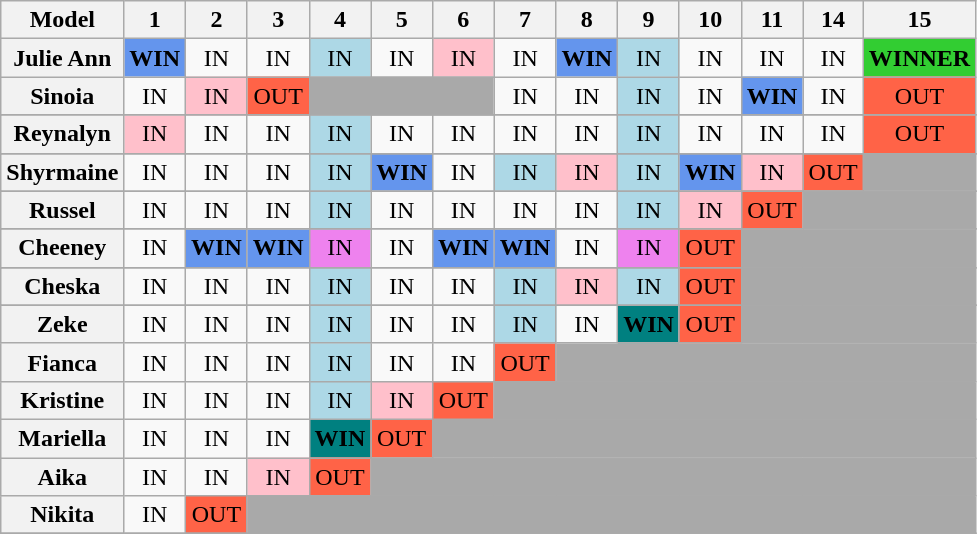<table class="wikitable" style="text-align:center">
<tr>
<th>Model</th>
<th>1</th>
<th>2</th>
<th>3</th>
<th>4</th>
<th>5</th>
<th>6</th>
<th>7</th>
<th>8</th>
<th>9</th>
<th>10</th>
<th>11</th>
<th>14</th>
<th>15</th>
</tr>
<tr>
<th>Julie Ann</th>
<td style="background:cornflowerblue;"><strong>WIN</strong></td>
<td>IN</td>
<td>IN</td>
<td style="background:lightblue;">IN</td>
<td>IN</td>
<td style="background:pink;">IN</td>
<td>IN</td>
<td style="background:cornflowerblue;"><strong>WIN</strong></td>
<td style="background:lightblue;">IN</td>
<td>IN</td>
<td>IN</td>
<td>IN</td>
<td style="background:limegreen;"><strong>WINNER</strong></td>
</tr>
<tr>
<th>Sinoia</th>
<td>IN</td>
<td style="background:pink;">IN</td>
<td style="background:tomato;">OUT</td>
<td colspan=3 style="background:darkgrey;"></td>
<td>IN</td>
<td>IN</td>
<td style="background:lightblue;">IN</td>
<td>IN</td>
<td style="background:cornflowerblue;"><strong>WIN</strong></td>
<td>IN</td>
<td style="background:tomato;">OUT</td>
</tr>
<tr>
</tr>
<tr>
<th>Reynalyn</th>
<td style="background:pink;">IN</td>
<td>IN</td>
<td>IN</td>
<td style="background:lightblue;">IN</td>
<td>IN</td>
<td>IN</td>
<td>IN</td>
<td>IN</td>
<td style="background:lightblue;">IN</td>
<td>IN</td>
<td>IN</td>
<td>IN</td>
<td style="background:tomato;">OUT</td>
</tr>
<tr>
</tr>
<tr>
<th>Shyrmaine</th>
<td>IN</td>
<td>IN</td>
<td>IN</td>
<td style="background:lightblue;">IN</td>
<td style="background:cornflowerblue;"><strong>WIN</strong></td>
<td>IN</td>
<td style="background:lightblue;">IN</td>
<td style="background:pink;">IN</td>
<td style="background:lightblue;">IN</td>
<td style="background:cornflowerblue;"><strong>WIN</strong></td>
<td style="background:pink;">IN</td>
<td style="background:tomato;">OUT</td>
<td colspan=1 style="background:darkgrey;"></td>
</tr>
<tr>
</tr>
<tr>
<th>Russel</th>
<td>IN</td>
<td>IN</td>
<td>IN</td>
<td style="background:lightblue;">IN</td>
<td>IN</td>
<td>IN</td>
<td>IN</td>
<td>IN</td>
<td style="background:lightblue;">IN</td>
<td style="background:pink;">IN</td>
<td style="background:tomato;">OUT</td>
<td colspan=2 style="background:darkgrey;"></td>
</tr>
<tr>
</tr>
<tr>
<th>Cheeney</th>
<td>IN</td>
<td style="background:cornflowerblue;"><strong>WIN</strong></td>
<td style="background:cornflowerblue;"><strong>WIN</strong></td>
<td style="background:violet;">IN</td>
<td>IN</td>
<td style="background:cornflowerblue;"><strong>WIN</strong></td>
<td style="background:cornflowerblue;"><strong>WIN</strong></td>
<td>IN</td>
<td style="background:violet;">IN</td>
<td style="background:tomato;">OUT</td>
<td colspan=3 style="background:darkgrey;"></td>
</tr>
<tr>
</tr>
<tr>
<th>Cheska</th>
<td>IN</td>
<td>IN</td>
<td>IN</td>
<td style="background:lightblue;">IN</td>
<td>IN</td>
<td>IN</td>
<td style="background:lightblue;">IN</td>
<td style="background:pink;">IN</td>
<td style="background:lightblue;">IN</td>
<td style="background:tomato;">OUT</td>
<td colspan=3 style="background:darkgrey;"></td>
</tr>
<tr>
</tr>
<tr>
<th>Zeke</th>
<td>IN</td>
<td>IN</td>
<td>IN</td>
<td style="background:lightblue;">IN</td>
<td>IN</td>
<td>IN</td>
<td style="background:lightblue;">IN</td>
<td>IN</td>
<td style="background:teal;"><strong>WIN</strong></td>
<td style="background:tomato;">OUT</td>
<td colspan=3 style="background:darkgrey;"></td>
</tr>
<tr>
<th>Fianca</th>
<td>IN</td>
<td>IN</td>
<td>IN</td>
<td style="background:lightblue;">IN</td>
<td>IN</td>
<td>IN</td>
<td style="background:tomato;">OUT</td>
<td colspan=6 style="background:darkgrey;"></td>
</tr>
<tr>
<th>Kristine</th>
<td>IN</td>
<td>IN</td>
<td>IN</td>
<td style="background:lightblue;">IN</td>
<td style="background:pink;">IN</td>
<td style="background:tomato;">OUT</td>
<td colspan=7 style="background:darkgrey;"></td>
</tr>
<tr>
<th>Mariella</th>
<td>IN</td>
<td>IN</td>
<td>IN</td>
<td style="background:teal;"><strong>WIN</strong></td>
<td style="background:tomato;">OUT</td>
<td colspan=8 style="background:darkgrey;"></td>
</tr>
<tr>
<th>Aika</th>
<td>IN</td>
<td>IN</td>
<td style="background:pink;">IN</td>
<td style="background:tomato;">OUT</td>
<td colspan=9 style="background:darkgrey;"></td>
</tr>
<tr>
<th>Nikita</th>
<td>IN</td>
<td style="background:tomato;">OUT</td>
<td colspan=11 style="background:darkgrey;"></td>
</tr>
<tr>
</tr>
</table>
